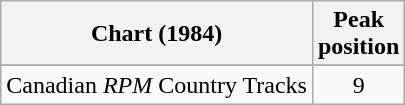<table class="wikitable sortable">
<tr>
<th align="left">Chart (1984)</th>
<th align="center">Peak<br>position</th>
</tr>
<tr>
</tr>
<tr>
<td align="left">Canadian <em>RPM</em> Country Tracks</td>
<td align="center">9</td>
</tr>
</table>
